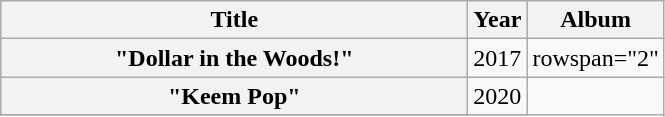<table class="wikitable plainrowheaders" style="text-align:center;">
<tr>
<th scope="col" style="width:19em;">Title</th>
<th scope="col">Year</th>
<th scope="col">Album</th>
</tr>
<tr>
<th scope="row">"Dollar in the Woods!"</th>
<td>2017</td>
<td>rowspan="2" </td>
</tr>
<tr>
<th scope="row">"Keem Pop"</th>
<td>2020</td>
</tr>
<tr>
</tr>
</table>
